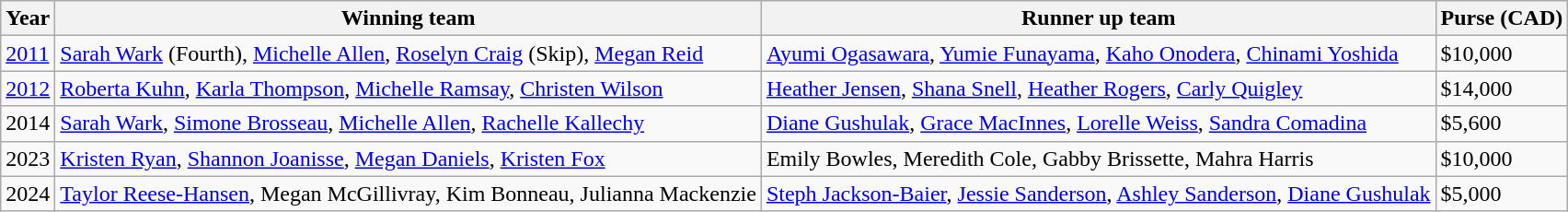<table class="wikitable">
<tr>
<th scope="col">Year</th>
<th scope="col">Winning team</th>
<th scope="col">Runner up team</th>
<th scope="col">Purse (CAD)</th>
</tr>
<tr>
<td><a href='#'>2011</a></td>
<td> <a href='#'>Sarah Wark</a> (Fourth), <a href='#'>Michelle Allen</a>, <a href='#'>Roselyn Craig</a> (Skip), <a href='#'>Megan Reid</a></td>
<td> <a href='#'>Ayumi Ogasawara</a>, <a href='#'>Yumie Funayama</a>, <a href='#'>Kaho Onodera</a>, <a href='#'>Chinami Yoshida</a></td>
<td>$10,000</td>
</tr>
<tr>
<td><a href='#'>2012</a></td>
<td> <a href='#'>Roberta Kuhn</a>, <a href='#'>Karla Thompson</a>, <a href='#'>Michelle Ramsay</a>, <a href='#'>Christen Wilson</a></td>
<td> <a href='#'>Heather Jensen</a>, <a href='#'>Shana Snell</a>, <a href='#'>Heather Rogers</a>, <a href='#'>Carly Quigley</a></td>
<td>$14,000</td>
</tr>
<tr>
<td>2014</td>
<td> <a href='#'>Sarah Wark</a>, <a href='#'>Simone Brosseau</a>, <a href='#'>Michelle Allen</a>, <a href='#'>Rachelle Kallechy</a></td>
<td> <a href='#'>Diane Gushulak</a>, <a href='#'>Grace MacInnes</a>, <a href='#'>Lorelle Weiss</a>, <a href='#'>Sandra Comadina</a></td>
<td>$5,600</td>
</tr>
<tr>
<td>2023</td>
<td> <a href='#'>Kristen Ryan</a>, <a href='#'>Shannon Joanisse</a>, <a href='#'>Megan Daniels</a>, <a href='#'>Kristen Fox</a></td>
<td> Emily Bowles, Meredith Cole, Gabby Brissette, Mahra Harris</td>
<td>$10,000</td>
</tr>
<tr>
<td>2024</td>
<td> <a href='#'>Taylor Reese-Hansen</a>, Megan McGillivray, Kim Bonneau, Julianna Mackenzie</td>
<td> <a href='#'>Steph Jackson-Baier</a>, <a href='#'>Jessie Sanderson</a>, <a href='#'>Ashley Sanderson</a>, <a href='#'>Diane Gushulak</a></td>
<td>$5,000</td>
</tr>
</table>
